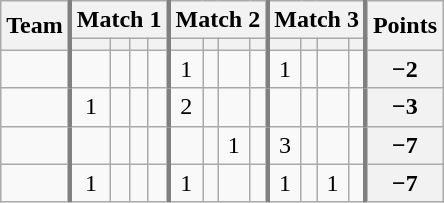<table class="wikitable sortable" style="text-align:center;">
<tr>
<th rowspan=2>Team</th>
<th colspan=4 style="border-left:3px solid gray">Match 1</th>
<th colspan=4 style="border-left:3px solid gray">Match 2</th>
<th colspan=4 style="border-left:3px solid gray">Match 3</th>
<th rowspan=2 style="border-left:3px solid gray">Points</th>
</tr>
<tr>
<th style="border-left:3px solid gray"></th>
<th></th>
<th></th>
<th></th>
<th style="border-left:3px solid gray"></th>
<th></th>
<th></th>
<th></th>
<th style="border-left:3px solid gray"></th>
<th></th>
<th></th>
<th></th>
</tr>
<tr>
<td align=left></td>
<td style="border-left:3px solid gray"></td>
<td></td>
<td></td>
<td></td>
<td style="border-left:3px solid gray">1</td>
<td></td>
<td></td>
<td></td>
<td style="border-left:3px solid gray">1</td>
<td></td>
<td></td>
<td></td>
<th style="border-left:3px solid gray">−2</th>
</tr>
<tr>
<td align=left></td>
<td style="border-left:3px solid gray">1</td>
<td></td>
<td></td>
<td></td>
<td style="border-left:3px solid gray">2</td>
<td></td>
<td></td>
<td></td>
<td style="border-left:3px solid gray"></td>
<td></td>
<td></td>
<td></td>
<th style="border-left:3px solid gray">−3</th>
</tr>
<tr>
<td align=left></td>
<td style="border-left:3px solid gray"></td>
<td></td>
<td></td>
<td></td>
<td style="border-left:3px solid gray"></td>
<td></td>
<td>1</td>
<td></td>
<td style="border-left:3px solid gray">3</td>
<td></td>
<td></td>
<td></td>
<th style="border-left:3px solid gray">−7</th>
</tr>
<tr>
<td align=left></td>
<td style="border-left:3px solid gray">1</td>
<td></td>
<td></td>
<td></td>
<td style="border-left:3px solid gray">1</td>
<td></td>
<td></td>
<td></td>
<td style="border-left:3px solid gray">1</td>
<td></td>
<td>1</td>
<td></td>
<th style="border-left:3px solid gray">−7</th>
</tr>
</table>
